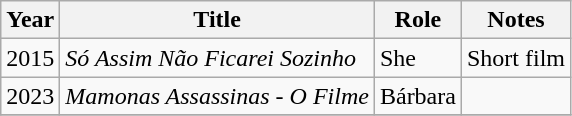<table class="wikitable sortable">
<tr>
<th>Year</th>
<th>Title</th>
<th>Role</th>
<th>Notes</th>
</tr>
<tr>
<td>2015</td>
<td><em>Só Assim Não Ficarei Sozinho</em></td>
<td>She</td>
<td>Short film</td>
</tr>
<tr>
<td>2023</td>
<td><em>Mamonas Assassinas - O Filme</em></td>
<td>Bárbara</td>
<td></td>
</tr>
<tr>
</tr>
</table>
